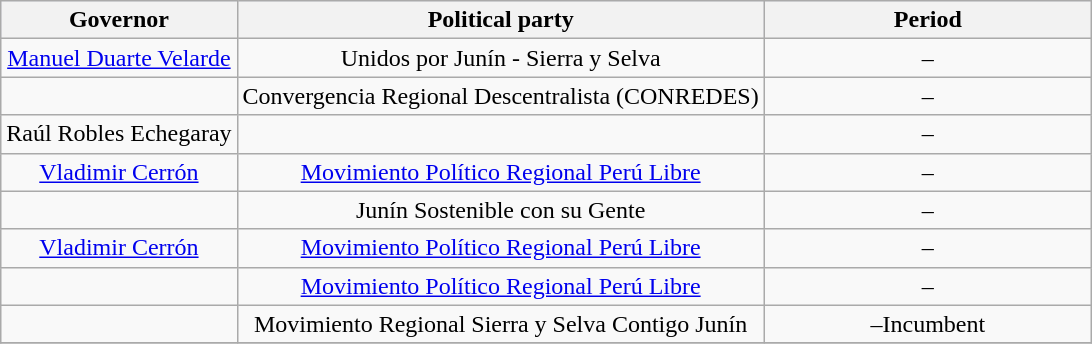<table class=wikitable>
<tr style="text-align:center; background:#e6e9ff;">
<th>Governor</th>
<th>Political party</th>
<th width=30%>Period<br></th>
</tr>
<tr>
<td align="center"><a href='#'>Manuel Duarte Velarde</a></td>
<td align="center">Unidos por Junín - Sierra y Selva</td>
<td align="center">–<br></td>
</tr>
<tr>
<td align="center"></td>
<td align="center">Convergencia Regional Descentralista (CONREDES)</td>
<td align="center">–<br></td>
</tr>
<tr>
<td align="center">Raúl Robles Echegaray</td>
<td align="center"></td>
<td align="center">–<br></td>
</tr>
<tr>
<td align="center"><a href='#'>Vladimir Cerrón</a></td>
<td align="center"><a href='#'>Movimiento Político Regional Perú Libre</a></td>
<td align="center">–<br></td>
</tr>
<tr>
<td align="center"></td>
<td align="center">Junín Sostenible con su Gente</td>
<td align="center">–<br></td>
</tr>
<tr>
<td align="center"><a href='#'>Vladimir Cerrón</a></td>
<td align="center"><a href='#'>Movimiento Político Regional Perú Libre</a></td>
<td align="center">–<br></td>
</tr>
<tr>
<td align="center"></td>
<td align="center"><a href='#'>Movimiento Político Regional Perú Libre</a></td>
<td align="center">–<br></td>
</tr>
<tr>
<td align="center"></td>
<td align="center">Movimiento Regional Sierra y Selva Contigo Junín</td>
<td align="center">–Incumbent<br></td>
</tr>
<tr>
</tr>
</table>
